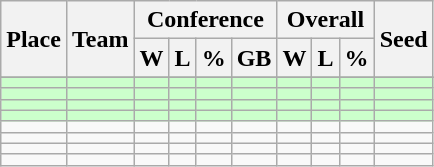<table class=wikitable>
<tr>
<th rowspan ="2">Place</th>
<th rowspan ="2">Team</th>
<th colspan = "4">Conference</th>
<th colspan ="3">Overall</th>
<th rowspan ="2">Seed</th>
</tr>
<tr>
<th>W</th>
<th>L</th>
<th>%</th>
<th>GB</th>
<th>W</th>
<th>L</th>
<th>%</th>
</tr>
<tr>
</tr>
<tr bgcolor=#ccffcc>
<td></td>
<td></td>
<td></td>
<td></td>
<td></td>
<td></td>
<td></td>
<td></td>
<td></td>
<td></td>
</tr>
<tr bgcolor=#ccffcc>
<td></td>
<td></td>
<td></td>
<td></td>
<td></td>
<td></td>
<td></td>
<td></td>
<td></td>
<td></td>
</tr>
<tr bgcolor=#ccffcc>
<td></td>
<td></td>
<td></td>
<td></td>
<td></td>
<td></td>
<td></td>
<td></td>
<td></td>
<td></td>
</tr>
<tr bgcolor=#ccffcc>
<td></td>
<td></td>
<td></td>
<td></td>
<td></td>
<td></td>
<td></td>
<td></td>
<td></td>
<td></td>
</tr>
<tr>
<td></td>
<td></td>
<td></td>
<td></td>
<td></td>
<td></td>
<td></td>
<td></td>
<td></td>
<td></td>
</tr>
<tr>
<td></td>
<td></td>
<td></td>
<td></td>
<td></td>
<td></td>
<td></td>
<td></td>
<td></td>
<td></td>
</tr>
<tr>
<td></td>
<td></td>
<td></td>
<td></td>
<td></td>
<td></td>
<td></td>
<td></td>
<td></td>
<td></td>
</tr>
<tr>
<td></td>
<td></td>
<td></td>
<td></td>
<td></td>
<td></td>
<td></td>
<td></td>
<td></td>
<td></td>
</tr>
</table>
